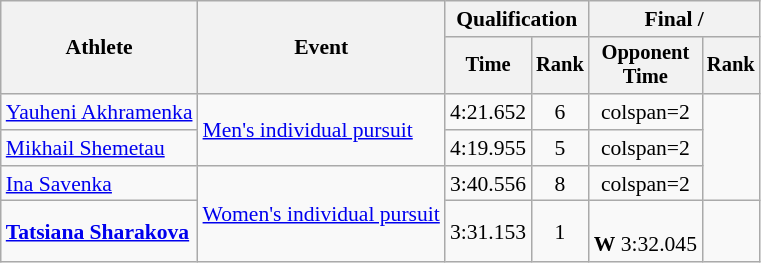<table class="wikitable" style="text-align:center; font-size:90%">
<tr>
<th rowspan=2>Athlete</th>
<th rowspan=2>Event</th>
<th colspan=2>Qualification</th>
<th colspan=2>Final / </th>
</tr>
<tr style="font-size:95%">
<th>Time</th>
<th>Rank</th>
<th>Opponent<br>Time</th>
<th>Rank</th>
</tr>
<tr>
<td align=left><a href='#'>Yauheni Akhramenka</a></td>
<td rowspan=2 align=left><a href='#'>Men's individual pursuit</a></td>
<td>4:21.652</td>
<td>6</td>
<td>colspan=2 </td>
</tr>
<tr>
<td align=left><a href='#'>Mikhail Shemetau</a></td>
<td>4:19.955</td>
<td>5</td>
<td>colspan=2 </td>
</tr>
<tr>
<td align=left><a href='#'>Ina Savenka</a></td>
<td rowspan=2 align=left><a href='#'>Women's individual pursuit</a></td>
<td>3:40.556</td>
<td>8</td>
<td>colspan=2 </td>
</tr>
<tr>
<td align=left><strong><a href='#'>Tatsiana Sharakova</a></strong></td>
<td>3:31.153</td>
<td>1</td>
<td><br><strong>W</strong> 3:32.045</td>
<td></td>
</tr>
</table>
